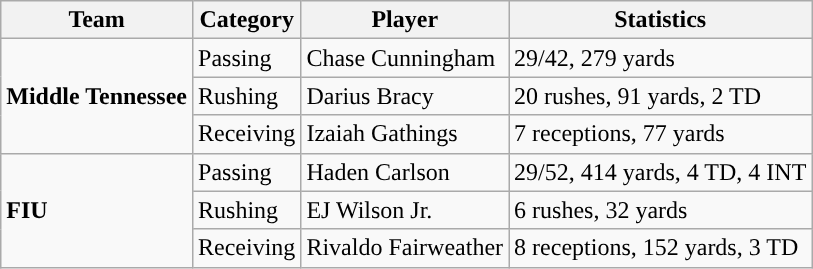<table class="wikitable" style="float: left;">
<tr>
<th>Team</th>
<th>Category</th>
<th>Player</th>
<th>Statistics</th>
</tr>
<tr>
<td rowspan=3><strong>Middle Tennessee</strong></td>
<td>Passing</td>
<td>Chase Cunningham</td>
<td>29/42, 279 yards</td>
</tr>
<tr>
<td>Rushing</td>
<td>Darius Bracy</td>
<td>20 rushes, 91 yards, 2 TD</td>
</tr>
<tr>
<td>Receiving</td>
<td>Izaiah Gathings</td>
<td>7 receptions, 77 yards</td>
</tr>
<tr>
<td rowspan=3><strong>FIU</strong></td>
<td>Passing</td>
<td>Haden Carlson</td>
<td>29/52, 414 yards, 4 TD, 4 INT</td>
</tr>
<tr>
<td>Rushing</td>
<td>EJ Wilson Jr.</td>
<td>6 rushes, 32 yards</td>
</tr>
<tr>
<td>Receiving</td>
<td>Rivaldo Fairweather</td>
<td>8 receptions, 152 yards, 3 TD</td>
</tr>
</table>
